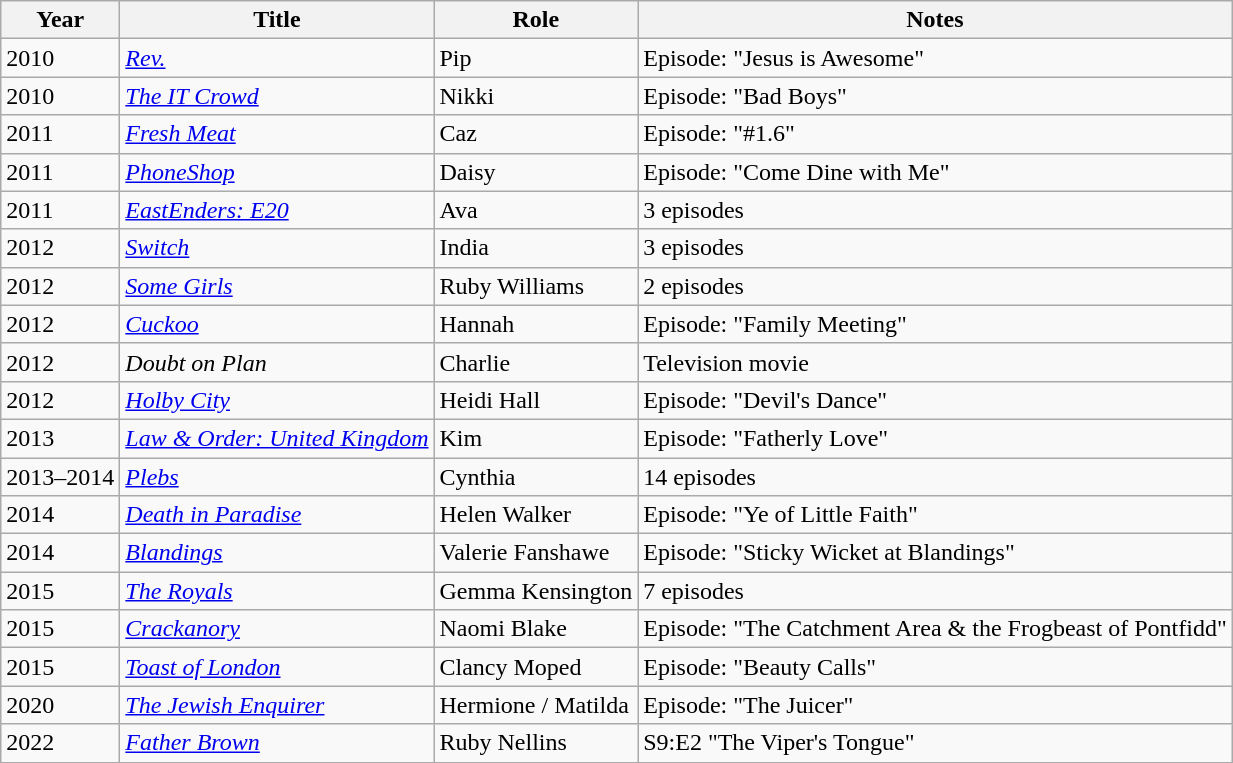<table class="wikitable sortable">
<tr>
<th>Year</th>
<th>Title</th>
<th>Role</th>
<th>Notes</th>
</tr>
<tr>
<td>2010</td>
<td><em><a href='#'>Rev.</a></em></td>
<td>Pip</td>
<td>Episode: "Jesus is Awesome"</td>
</tr>
<tr>
<td>2010</td>
<td><em><a href='#'>The IT Crowd</a></em></td>
<td>Nikki</td>
<td>Episode: "Bad Boys"</td>
</tr>
<tr>
<td>2011</td>
<td><em><a href='#'>Fresh Meat</a></em></td>
<td>Caz</td>
<td>Episode: "#1.6"</td>
</tr>
<tr>
<td>2011</td>
<td><em><a href='#'>PhoneShop</a></em></td>
<td>Daisy</td>
<td>Episode: "Come Dine with Me"</td>
</tr>
<tr>
<td>2011</td>
<td><em><a href='#'>EastEnders: E20</a></em></td>
<td>Ava</td>
<td>3 episodes</td>
</tr>
<tr>
<td>2012</td>
<td><em><a href='#'>Switch</a></em></td>
<td>India</td>
<td>3 episodes</td>
</tr>
<tr>
<td>2012</td>
<td><em><a href='#'>Some Girls</a></em></td>
<td>Ruby Williams</td>
<td>2 episodes</td>
</tr>
<tr>
<td>2012</td>
<td><em><a href='#'>Cuckoo</a></em></td>
<td>Hannah</td>
<td>Episode: "Family Meeting"</td>
</tr>
<tr>
<td>2012</td>
<td><em>Doubt on Plan</em></td>
<td>Charlie</td>
<td>Television movie</td>
</tr>
<tr>
<td>2012</td>
<td><em><a href='#'>Holby City</a></em></td>
<td>Heidi Hall</td>
<td>Episode: "Devil's Dance"</td>
</tr>
<tr>
<td>2013</td>
<td><em><a href='#'>Law & Order: United Kingdom</a></em></td>
<td>Kim</td>
<td>Episode: "Fatherly Love"</td>
</tr>
<tr>
<td>2013–2014</td>
<td><em><a href='#'>Plebs</a></em></td>
<td>Cynthia</td>
<td>14 episodes</td>
</tr>
<tr>
<td>2014</td>
<td><em><a href='#'>Death in Paradise</a></em></td>
<td>Helen Walker</td>
<td>Episode: "Ye of Little Faith"</td>
</tr>
<tr>
<td>2014</td>
<td><em><a href='#'>Blandings</a></em></td>
<td>Valerie Fanshawe</td>
<td>Episode: "Sticky Wicket at Blandings"</td>
</tr>
<tr>
<td>2015</td>
<td><em><a href='#'>The Royals</a></em></td>
<td>Gemma Kensington</td>
<td>7 episodes</td>
</tr>
<tr>
<td>2015</td>
<td><em><a href='#'>Crackanory</a></em></td>
<td>Naomi Blake</td>
<td>Episode: "The Catchment Area & the Frogbeast of Pontfidd"</td>
</tr>
<tr>
<td>2015</td>
<td><em><a href='#'>Toast of London</a></em></td>
<td>Clancy Moped</td>
<td>Episode: "Beauty Calls"</td>
</tr>
<tr>
<td>2020</td>
<td><em><a href='#'>The Jewish Enquirer</a></em></td>
<td>Hermione / Matilda</td>
<td>Episode: "The Juicer"</td>
</tr>
<tr>
<td>2022</td>
<td><em><a href='#'>Father Brown</a></em></td>
<td>Ruby Nellins</td>
<td>S9:E2 "The Viper's Tongue"</td>
</tr>
</table>
